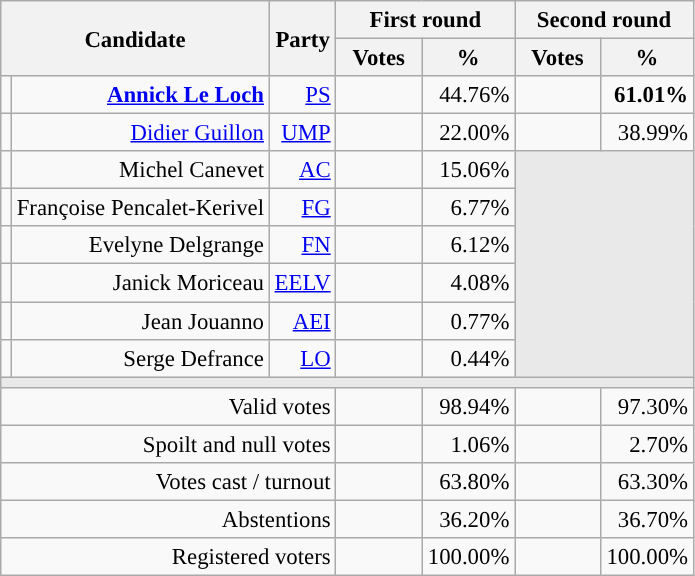<table class="wikitable" style="text-align:right;font-size:95%;">
<tr>
<th rowspan=2 colspan=2>Candidate</th>
<th rowspan=2 colspan=1>Party</th>
<th colspan=2>First round</th>
<th colspan=2>Second round</th>
</tr>
<tr>
<th style="width:50px;">Votes</th>
<th style="width:55px;">%</th>
<th style="width:50px;">Votes</th>
<th style="width:55px;">%</th>
</tr>
<tr>
<td style="color:inherit;background-color:"></td>
<td><strong><a href='#'>Annick Le Loch</a></strong></td>
<td><a href='#'>PS</a></td>
<td></td>
<td>44.76%</td>
<td><strong></strong></td>
<td><strong>61.01%</strong></td>
</tr>
<tr>
<td style="color:inherit;background-color:"></td>
<td><a href='#'>Didier Guillon</a></td>
<td><a href='#'>UMP</a></td>
<td></td>
<td>22.00%</td>
<td></td>
<td>38.99%</td>
</tr>
<tr>
<td style="color:inherit;background-color:"></td>
<td>Michel Canevet</td>
<td><a href='#'>AC</a></td>
<td></td>
<td>15.06%</td>
<td colspan=7 rowspan=6 style="background-color:#E9E9E9;"></td>
</tr>
<tr>
<td style="color:inherit;background-color:"></td>
<td>Françoise Pencalet-Kerivel</td>
<td><a href='#'>FG</a></td>
<td></td>
<td>6.77%</td>
</tr>
<tr>
<td style="color:inherit;background-color:"></td>
<td>Evelyne Delgrange</td>
<td><a href='#'>FN</a></td>
<td></td>
<td>6.12%</td>
</tr>
<tr>
<td style="color:inherit;background-color:"></td>
<td>Janick Moriceau</td>
<td><a href='#'>EELV</a></td>
<td></td>
<td>4.08%</td>
</tr>
<tr>
<td style="color:inherit;background-color:"></td>
<td>Jean Jouanno</td>
<td><a href='#'>AEI</a></td>
<td></td>
<td>0.77%</td>
</tr>
<tr>
<td style="color:inherit;background-color:"></td>
<td>Serge Defrance</td>
<td><a href='#'>LO</a></td>
<td></td>
<td>0.44%</td>
</tr>
<tr>
<td colspan=7 style="background-color:#E9E9E9;"></td>
</tr>
<tr>
<td colspan=3>Valid votes</td>
<td></td>
<td>98.94%</td>
<td></td>
<td>97.30%</td>
</tr>
<tr>
<td colspan=3>Spoilt and null votes</td>
<td></td>
<td>1.06%</td>
<td></td>
<td>2.70%</td>
</tr>
<tr>
<td colspan=3>Votes cast / turnout</td>
<td></td>
<td>63.80%</td>
<td></td>
<td>63.30%</td>
</tr>
<tr>
<td colspan=3>Abstentions</td>
<td></td>
<td>36.20%</td>
<td></td>
<td>36.70%</td>
</tr>
<tr>
<td colspan=3>Registered voters</td>
<td></td>
<td>100.00%</td>
<td></td>
<td>100.00%</td>
</tr>
</table>
